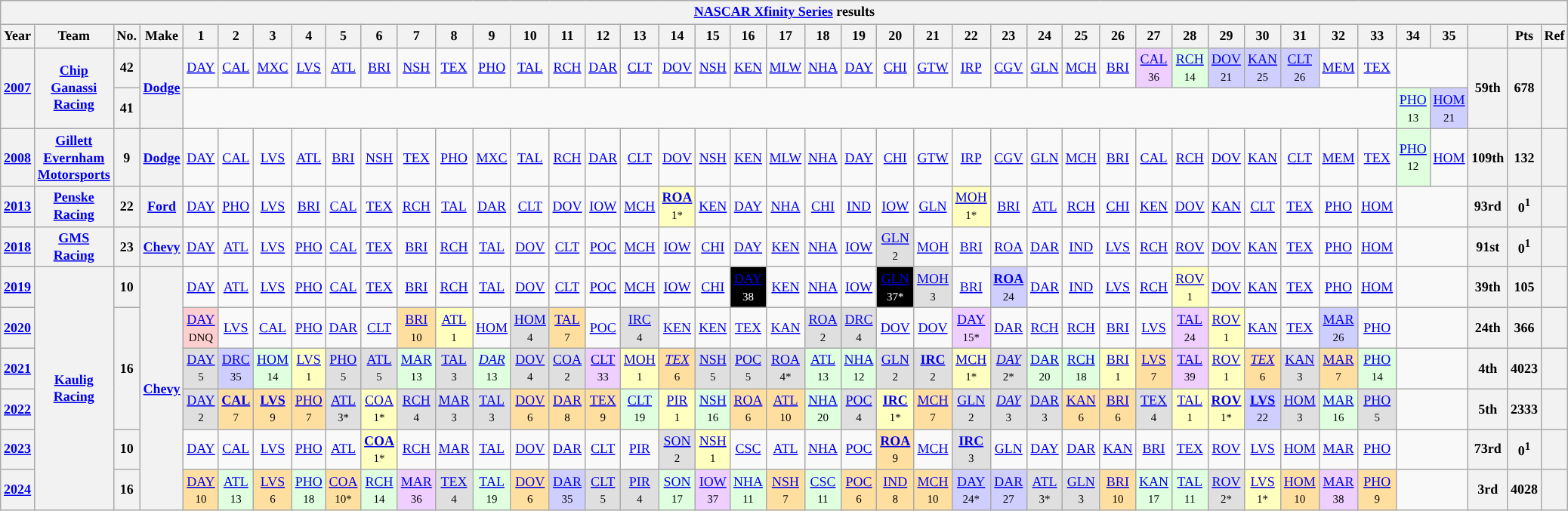<table class="wikitable" style="text-align:center; font-size:75%">
<tr>
<th colspan=45><a href='#'>NASCAR Xfinity Series</a> results</th>
</tr>
<tr>
<th>Year</th>
<th>Team</th>
<th>No.</th>
<th>Make</th>
<th>1</th>
<th>2</th>
<th>3</th>
<th>4</th>
<th>5</th>
<th>6</th>
<th>7</th>
<th>8</th>
<th>9</th>
<th>10</th>
<th>11</th>
<th>12</th>
<th>13</th>
<th>14</th>
<th>15</th>
<th>16</th>
<th>17</th>
<th>18</th>
<th>19</th>
<th>20</th>
<th>21</th>
<th>22</th>
<th>23</th>
<th>24</th>
<th>25</th>
<th>26</th>
<th>27</th>
<th>28</th>
<th>29</th>
<th>30</th>
<th>31</th>
<th>32</th>
<th>33</th>
<th>34</th>
<th>35</th>
<th></th>
<th>Pts</th>
<th>Ref</th>
</tr>
<tr>
<th rowspan=2><a href='#'>2007</a></th>
<th rowspan=2><a href='#'>Chip Ganassi Racing</a></th>
<th>42</th>
<th rowspan=2><a href='#'>Dodge</a></th>
<td><a href='#'>DAY</a></td>
<td><a href='#'>CAL</a></td>
<td><a href='#'>MXC</a></td>
<td><a href='#'>LVS</a></td>
<td><a href='#'>ATL</a></td>
<td><a href='#'>BRI</a></td>
<td><a href='#'>NSH</a></td>
<td><a href='#'>TEX</a></td>
<td><a href='#'>PHO</a></td>
<td><a href='#'>TAL</a></td>
<td><a href='#'>RCH</a></td>
<td><a href='#'>DAR</a></td>
<td><a href='#'>CLT</a></td>
<td><a href='#'>DOV</a></td>
<td><a href='#'>NSH</a></td>
<td><a href='#'>KEN</a></td>
<td><a href='#'>MLW</a></td>
<td><a href='#'>NHA</a></td>
<td><a href='#'>DAY</a></td>
<td><a href='#'>CHI</a></td>
<td><a href='#'>GTW</a></td>
<td><a href='#'>IRP</a></td>
<td><a href='#'>CGV</a></td>
<td><a href='#'>GLN</a></td>
<td><a href='#'>MCH</a></td>
<td><a href='#'>BRI</a></td>
<td style="background:#EFCFFF;"><a href='#'>CAL</a><br><small>36</small></td>
<td style="background:#DFFFDF;"><a href='#'>RCH</a><br><small>14</small></td>
<td style="background:#CFCFFF;"><a href='#'>DOV</a><br><small>21</small></td>
<td style="background:#CFCFFF;"><a href='#'>KAN</a><br><small>25</small></td>
<td style="background:#CFCFFF;"><a href='#'>CLT</a><br><small>26</small></td>
<td><a href='#'>MEM</a></td>
<td><a href='#'>TEX</a></td>
<td colspan=2></td>
<th rowspan=2>59th</th>
<th rowspan=2>678</th>
<th rowspan=2></th>
</tr>
<tr>
<th>41</th>
<td colspan=33></td>
<td style="background:#DFFFDF;"><a href='#'>PHO</a><br><small>13</small></td>
<td style="background:#CFCFFF;"><a href='#'>HOM</a><br><small>21</small></td>
</tr>
<tr>
<th><a href='#'>2008</a></th>
<th><a href='#'>Gillett Evernham Motorsports</a></th>
<th>9</th>
<th><a href='#'>Dodge</a></th>
<td><a href='#'>DAY</a></td>
<td><a href='#'>CAL</a></td>
<td><a href='#'>LVS</a></td>
<td><a href='#'>ATL</a></td>
<td><a href='#'>BRI</a></td>
<td><a href='#'>NSH</a></td>
<td><a href='#'>TEX</a></td>
<td><a href='#'>PHO</a></td>
<td><a href='#'>MXC</a></td>
<td><a href='#'>TAL</a></td>
<td><a href='#'>RCH</a></td>
<td><a href='#'>DAR</a></td>
<td><a href='#'>CLT</a></td>
<td><a href='#'>DOV</a></td>
<td><a href='#'>NSH</a></td>
<td><a href='#'>KEN</a></td>
<td><a href='#'>MLW</a></td>
<td><a href='#'>NHA</a></td>
<td><a href='#'>DAY</a></td>
<td><a href='#'>CHI</a></td>
<td><a href='#'>GTW</a></td>
<td><a href='#'>IRP</a></td>
<td><a href='#'>CGV</a></td>
<td><a href='#'>GLN</a></td>
<td><a href='#'>MCH</a></td>
<td><a href='#'>BRI</a></td>
<td><a href='#'>CAL</a></td>
<td><a href='#'>RCH</a></td>
<td><a href='#'>DOV</a></td>
<td><a href='#'>KAN</a></td>
<td><a href='#'>CLT</a></td>
<td><a href='#'>MEM</a></td>
<td><a href='#'>TEX</a></td>
<td style="background:#DFFFDF;"><a href='#'>PHO</a><br><small>12</small></td>
<td><a href='#'>HOM</a></td>
<th>109th</th>
<th>132</th>
<th></th>
</tr>
<tr>
<th><a href='#'>2013</a></th>
<th><a href='#'>Penske Racing</a></th>
<th>22</th>
<th><a href='#'>Ford</a></th>
<td><a href='#'>DAY</a></td>
<td><a href='#'>PHO</a></td>
<td><a href='#'>LVS</a></td>
<td><a href='#'>BRI</a></td>
<td><a href='#'>CAL</a></td>
<td><a href='#'>TEX</a></td>
<td><a href='#'>RCH</a></td>
<td><a href='#'>TAL</a></td>
<td><a href='#'>DAR</a></td>
<td><a href='#'>CLT</a></td>
<td><a href='#'>DOV</a></td>
<td><a href='#'>IOW</a></td>
<td><a href='#'>MCH</a></td>
<td style="background:#FFFFBF;"><strong><a href='#'>ROA</a></strong><br><small>1*</small></td>
<td><a href='#'>KEN</a></td>
<td><a href='#'>DAY</a></td>
<td><a href='#'>NHA</a></td>
<td><a href='#'>CHI</a></td>
<td><a href='#'>IND</a></td>
<td><a href='#'>IOW</a></td>
<td><a href='#'>GLN</a></td>
<td style="background:#FFFFBF;"><a href='#'>MOH</a><br><small>1*</small></td>
<td><a href='#'>BRI</a></td>
<td><a href='#'>ATL</a></td>
<td><a href='#'>RCH</a></td>
<td><a href='#'>CHI</a></td>
<td><a href='#'>KEN</a></td>
<td><a href='#'>DOV</a></td>
<td><a href='#'>KAN</a></td>
<td><a href='#'>CLT</a></td>
<td><a href='#'>TEX</a></td>
<td><a href='#'>PHO</a></td>
<td><a href='#'>HOM</a></td>
<td colspan=2></td>
<th>93rd</th>
<th>0<sup>1</sup></th>
<th></th>
</tr>
<tr>
<th><a href='#'>2018</a></th>
<th><a href='#'>GMS Racing</a></th>
<th>23</th>
<th><a href='#'>Chevy</a></th>
<td><a href='#'>DAY</a></td>
<td><a href='#'>ATL</a></td>
<td><a href='#'>LVS</a></td>
<td><a href='#'>PHO</a></td>
<td><a href='#'>CAL</a></td>
<td><a href='#'>TEX</a></td>
<td><a href='#'>BRI</a></td>
<td><a href='#'>RCH</a></td>
<td><a href='#'>TAL</a></td>
<td><a href='#'>DOV</a></td>
<td><a href='#'>CLT</a></td>
<td><a href='#'>POC</a></td>
<td><a href='#'>MCH</a></td>
<td><a href='#'>IOW</a></td>
<td><a href='#'>CHI</a></td>
<td><a href='#'>DAY</a></td>
<td><a href='#'>KEN</a></td>
<td><a href='#'>NHA</a></td>
<td><a href='#'>IOW</a></td>
<td style="background:#DFDFDF;"><a href='#'>GLN</a><br><small>2</small></td>
<td><a href='#'>MOH</a></td>
<td><a href='#'>BRI</a></td>
<td><a href='#'>ROA</a></td>
<td><a href='#'>DAR</a></td>
<td><a href='#'>IND</a></td>
<td><a href='#'>LVS</a></td>
<td><a href='#'>RCH</a></td>
<td><a href='#'>ROV</a></td>
<td><a href='#'>DOV</a></td>
<td><a href='#'>KAN</a></td>
<td><a href='#'>TEX</a></td>
<td><a href='#'>PHO</a></td>
<td><a href='#'>HOM</a></td>
<td colspan=2></td>
<th>91st</th>
<th>0<sup>1</sup></th>
<th></th>
</tr>
<tr>
<th><a href='#'>2019</a></th>
<th rowspan=6><a href='#'>Kaulig Racing</a></th>
<th>10</th>
<th rowspan=6><a href='#'>Chevy</a></th>
<td><a href='#'>DAY</a></td>
<td><a href='#'>ATL</a></td>
<td><a href='#'>LVS</a></td>
<td><a href='#'>PHO</a></td>
<td><a href='#'>CAL</a></td>
<td><a href='#'>TEX</a></td>
<td><a href='#'>BRI</a></td>
<td><a href='#'>RCH</a></td>
<td><a href='#'>TAL</a></td>
<td><a href='#'>DOV</a></td>
<td><a href='#'>CLT</a></td>
<td><a href='#'>POC</a></td>
<td><a href='#'>MCH</a></td>
<td><a href='#'>IOW</a></td>
<td><a href='#'>CHI</a></td>
<td style="background:#000000;color:white;"><a href='#'><span>DAY</span></a><br><small>38</small></td>
<td><a href='#'>KEN</a></td>
<td><a href='#'>NHA</a></td>
<td><a href='#'>IOW</a></td>
<td style="background:#000000;color:white;"><a href='#'><span>GLN</span></a><br><small>37*</small></td>
<td style="background:#DFDFDF;"><a href='#'>MOH</a><br><small>3</small></td>
<td><a href='#'>BRI</a></td>
<td style="background:#CFCFFF;"><strong><a href='#'>ROA</a></strong><br><small>24</small></td>
<td><a href='#'>DAR</a></td>
<td><a href='#'>IND</a></td>
<td><a href='#'>LVS</a></td>
<td><a href='#'>RCH</a></td>
<td style="background:#FFFFBF;"><a href='#'>ROV</a><br><small>1</small></td>
<td><a href='#'>DOV</a></td>
<td><a href='#'>KAN</a></td>
<td><a href='#'>TEX</a></td>
<td><a href='#'>PHO</a></td>
<td><a href='#'>HOM</a></td>
<td colspan=2></td>
<th>39th</th>
<th>105</th>
<th></th>
</tr>
<tr>
<th><a href='#'>2020</a></th>
<th rowspan=3>16</th>
<td style="background:#FFCFCF;"><a href='#'>DAY</a><br><small>DNQ</small></td>
<td><a href='#'>LVS</a></td>
<td><a href='#'>CAL</a></td>
<td><a href='#'>PHO</a></td>
<td><a href='#'>DAR</a></td>
<td><a href='#'>CLT</a></td>
<td style="background:#FFDF9F;"><a href='#'>BRI</a><br><small>10</small></td>
<td style="background:#FFFFBF;"><a href='#'>ATL</a><br><small>1</small></td>
<td><a href='#'>HOM</a></td>
<td style="background:#DFDFDF;"><a href='#'>HOM</a><br><small>4</small></td>
<td style="background:#FFDF9F;"><a href='#'>TAL</a><br><small>7</small></td>
<td><a href='#'>POC</a></td>
<td style="background:#DFDFDF;"><a href='#'>IRC</a><br><small>4</small></td>
<td><a href='#'>KEN</a></td>
<td><a href='#'>KEN</a></td>
<td><a href='#'>TEX</a></td>
<td><a href='#'>KAN</a></td>
<td style="background:#DFDFDF;"><a href='#'>ROA</a><br><small>2</small></td>
<td style="background:#DFDFDF;"><a href='#'>DRC</a><br><small>4</small></td>
<td><a href='#'>DOV</a></td>
<td><a href='#'>DOV</a></td>
<td style="background:#EFCFFF;"><a href='#'>DAY</a><br><small>15*</small></td>
<td><a href='#'>DAR</a></td>
<td><a href='#'>RCH</a></td>
<td><a href='#'>RCH</a></td>
<td><a href='#'>BRI</a></td>
<td><a href='#'>LVS</a></td>
<td style="background:#EFCFFF;"><a href='#'>TAL</a><br><small>24</small></td>
<td style="background:#FFFFBF;"><a href='#'>ROV</a><br><small>1</small></td>
<td><a href='#'>KAN</a></td>
<td><a href='#'>TEX</a></td>
<td style="background:#CFCFFF;"><a href='#'>MAR</a><br><small>26</small></td>
<td><a href='#'>PHO</a></td>
<td colspan=2></td>
<th>24th</th>
<th>366</th>
<th></th>
</tr>
<tr>
<th><a href='#'>2021</a></th>
<td style="background:#DFDFDF;"><a href='#'>DAY</a><br><small>5</small></td>
<td style="background:#CFCFFF;"><a href='#'>DRC</a><br><small>35</small></td>
<td style="background:#DFFFDF;"><a href='#'>HOM</a><br><small>14</small></td>
<td style="background:#FFFFBF;"><a href='#'>LVS</a><br><small>1</small></td>
<td style="background:#DFDFDF;"><a href='#'>PHO</a><br><small>5</small></td>
<td style="background:#DFDFDF;"><a href='#'>ATL</a><br><small>5</small></td>
<td style="background:#DFFFDF;"><a href='#'>MAR</a><br><small>13</small></td>
<td style="background:#DFDFDF;"><a href='#'>TAL</a><br><small>3</small></td>
<td style="background:#DFFFDF;"><em><a href='#'>DAR</a></em><br><small>13</small></td>
<td style="background:#DFDFDF;"><a href='#'>DOV</a><br><small>4</small></td>
<td style="background:#DFDFDF;"><a href='#'>COA</a><br><small>2</small></td>
<td style="background:#EFCFFF;"><a href='#'>CLT</a><br><small>33</small></td>
<td style="background:#FFFFBF;"><a href='#'>MOH</a><br><small>1</small></td>
<td style="background:#FFDF9F;"><em><a href='#'>TEX</a></em><br><small>6</small></td>
<td style="background:#DFDFDF;"><a href='#'>NSH</a><br><small>5</small></td>
<td style="background:#DFDFDF;"><a href='#'>POC</a><br><small>5</small></td>
<td style="background:#DFDFDF;"><a href='#'>ROA</a><br><small>4*</small></td>
<td style="background:#DFFFDF;"><a href='#'>ATL</a><br><small>13</small></td>
<td style="background:#DFFFDF;"><a href='#'>NHA</a><br><small>12</small></td>
<td style="background:#DFDFDF;"><a href='#'>GLN</a><br><small>2</small></td>
<td style="background:#DFDFDF;"><strong><a href='#'>IRC</a></strong><br><small>2</small></td>
<td style="background:#FFFFBF;"><a href='#'>MCH</a><br><small>1*</small></td>
<td style="background:#DFDFDF;"><em><a href='#'>DAY</a></em><br><small>2*</small></td>
<td style="background:#DFFFDF;"><a href='#'>DAR</a><br><small>20</small></td>
<td style="background:#DFFFDF;"><a href='#'>RCH</a><br><small>18</small></td>
<td style="background:#FFFFBF;"><a href='#'>BRI</a><br><small>1</small></td>
<td style="background:#FFDF9F;"><a href='#'>LVS</a><br><small>7</small></td>
<td style="background:#EFCFFF;"><a href='#'>TAL</a><br><small>39</small></td>
<td style="background:#FFFFBF;"><a href='#'>ROV</a><br><small>1</small></td>
<td style="background:#FFDF9F;"><em><a href='#'>TEX</a></em><br><small>6</small></td>
<td style="background:#DFDFDF;"><a href='#'>KAN</a><br><small>3</small></td>
<td style="background:#FFDF9F;'"><a href='#'>MAR</a><br><small>7</small></td>
<td style="background:#DFFFDF;"><a href='#'>PHO</a><br><small>14</small></td>
<td colspan=2></td>
<th>4th</th>
<th>4023</th>
<th></th>
</tr>
<tr>
<th><a href='#'>2022</a></th>
<td style="background:#DFDFDF;"><a href='#'>DAY</a><br><small>2</small></td>
<td style="background:#FFDF9F;"><strong><a href='#'>CAL</a></strong><br><small>7</small></td>
<td style="background:#FFDF9F;"><strong><a href='#'>LVS</a></strong><br><small>9</small></td>
<td style="background:#FFDF9F;"><a href='#'>PHO</a><br><small>7</small></td>
<td style="background:#DFDFDF;"><a href='#'>ATL</a><br><small>3*</small></td>
<td style="background:#FFFFBF;"><a href='#'>COA</a><br><small>1*</small></td>
<td style="background:#DFDFDF;"><a href='#'>RCH</a><br><small>4</small></td>
<td style="background:#DFDFDF;"><a href='#'>MAR</a><br><small>3</small></td>
<td style="background:#DFDFDF;"><a href='#'>TAL</a><br><small>3</small></td>
<td style="background:#FFDF9F;"><a href='#'>DOV</a><br><small>6</small></td>
<td style="background:#FFDF9F;"><a href='#'>DAR</a><br><small>8</small></td>
<td style="background:#FFDF9F;"><a href='#'>TEX</a><br><small>9</small></td>
<td style="background:#DFFFDF;"><a href='#'>CLT</a><br><small>19</small></td>
<td style="background:#FFFFBF;"><a href='#'>PIR</a><br><small>1</small></td>
<td style="background:#DFFFDF;"><a href='#'>NSH</a><br><small>16</small></td>
<td style="background:#FFDF9F;"><a href='#'>ROA</a><br><small>6</small></td>
<td style="background:#FFDF9F;"><a href='#'>ATL</a><br><small>10</small></td>
<td style="background:#DFFFDF;"><a href='#'>NHA</a><br><small>20</small></td>
<td style="background:#DFDFDF;"><a href='#'>POC</a><br><small>4</small></td>
<td style="background:#FFFFBF;"><strong><a href='#'>IRC</a></strong><br><small>1*</small></td>
<td style="background:#FFDF9F;"><a href='#'>MCH</a><br><small>7</small></td>
<td style="background:#DFDFDF;"><a href='#'>GLN</a><br><small>2</small></td>
<td style="background:#DFDFDF;"><em><a href='#'>DAY</a></em><br><small>3</small></td>
<td style="background:#DFDFDF;"><a href='#'>DAR</a><br><small>3</small></td>
<td style="background:#FFDF9F;"><a href='#'>KAN</a><br><small>6</small></td>
<td style="background:#FFDF9F;"><a href='#'>BRI</a><br><small>6</small></td>
<td style="background:#DFDFDF;"><a href='#'>TEX</a><br><small>4</small></td>
<td style="background:#FFFFBF;"><a href='#'>TAL</a><br><small>1</small></td>
<td style="background:#FFFFBF;"><strong><a href='#'>ROV</a></strong><br><small>1*</small></td>
<td style="background:#CFCFFF;"><strong><a href='#'>LVS</a></strong><br><small>22</small></td>
<td style="background:#DFDFDF;"><a href='#'>HOM</a><br><small>3</small></td>
<td style="background:#DFFFDF;"><a href='#'>MAR</a><br><small>16</small></td>
<td style="background:#DFDFDF;"><a href='#'>PHO</a><br><small>5</small></td>
<td colspan=2></td>
<th>5th</th>
<th>2333</th>
<th></th>
</tr>
<tr>
<th><a href='#'>2023</a></th>
<th>10</th>
<td><a href='#'>DAY</a></td>
<td><a href='#'>CAL</a></td>
<td><a href='#'>LVS</a></td>
<td><a href='#'>PHO</a></td>
<td><a href='#'>ATL</a></td>
<td style="background:#FFFFBF;"><strong><a href='#'>COA</a></strong><br><small>1*</small></td>
<td><a href='#'>RCH</a></td>
<td><a href='#'>MAR</a></td>
<td><a href='#'>TAL</a></td>
<td><a href='#'>DOV</a></td>
<td><a href='#'>DAR</a></td>
<td><a href='#'>CLT</a></td>
<td><a href='#'>PIR</a></td>
<td style="background:#DFDFDF;"><a href='#'>SON</a><br><small>2</small></td>
<td style="background:#FFFFBF;"><a href='#'>NSH</a><br><small>1</small></td>
<td><a href='#'>CSC</a></td>
<td><a href='#'>ATL</a></td>
<td><a href='#'>NHA</a></td>
<td><a href='#'>POC</a></td>
<td style="background:#FFDF9F;"><strong><a href='#'>ROA</a></strong><br><small>9</small></td>
<td><a href='#'>MCH</a></td>
<td style="background:#DFDFDF;"><strong><a href='#'>IRC</a></strong><br><small>3</small></td>
<td><a href='#'>GLN</a></td>
<td><a href='#'>DAY</a></td>
<td><a href='#'>DAR</a></td>
<td><a href='#'>KAN</a></td>
<td><a href='#'>BRI</a></td>
<td><a href='#'>TEX</a></td>
<td><a href='#'>ROV</a></td>
<td><a href='#'>LVS</a></td>
<td><a href='#'>HOM</a></td>
<td><a href='#'>MAR</a></td>
<td><a href='#'>PHO</a></td>
<td colspan=2></td>
<th>73rd</th>
<th>0<sup>1</sup></th>
<th></th>
</tr>
<tr>
<th><a href='#'>2024</a></th>
<th>16</th>
<td style="background:#FFDF9F;"><a href='#'>DAY</a><br><small>10</small></td>
<td style="background:#DFFFDF;"><a href='#'>ATL</a><br><small>13</small></td>
<td style="background:#FFDF9F;"><a href='#'>LVS</a><br><small>6</small></td>
<td style="background:#DFFFDF;"><a href='#'>PHO</a><br><small>18</small></td>
<td style="background:#FFDF9F;"><a href='#'>COA</a><br><small>10*</small></td>
<td style="background:#DFFFDF;"><a href='#'>RCH</a><br><small>14</small></td>
<td style="background:#EFCFFF;"><a href='#'>MAR</a><br><small>36</small></td>
<td style="background:#DFDFDF;"><a href='#'>TEX</a><br><small>4</small></td>
<td style="background:#DFFFDF;"><a href='#'>TAL</a><br><small>19</small></td>
<td style="background:#FFDF9F;"><a href='#'>DOV</a><br><small>6</small></td>
<td style="background:#CFCFFF;"><a href='#'>DAR</a><br><small>35</small></td>
<td style="background:#DFDFDF;"><a href='#'>CLT</a><br><small>5</small></td>
<td style="background:#DFDFDF;"><a href='#'>PIR</a><br><small>4</small></td>
<td style="background:#DFFFDF;"><a href='#'>SON</a><br><small>17</small></td>
<td style="background:#EFCFFF;"><a href='#'>IOW</a><br><small>37</small></td>
<td style="background:#DFFFDF;"><a href='#'>NHA</a><br><small>11</small></td>
<td style="background:#FFDF9F;"><a href='#'>NSH</a><br><small>7</small></td>
<td style="background:#DFFFDF;"><a href='#'>CSC</a><br><small>11</small></td>
<td style="background:#FFDF9F;"><a href='#'>POC</a><br><small>6</small></td>
<td style="background:#FFDF9F;"><a href='#'>IND</a><br><small>8</small></td>
<td style="background:#FFDF9F;"><a href='#'>MCH</a><br><small>10</small></td>
<td style="background:#CFCFFF;"><a href='#'>DAY</a><br><small>24*</small></td>
<td style="background:#CFCFFF;"><a href='#'>DAR</a><br><small>27</small></td>
<td style="background:#DFDFDF;"><a href='#'>ATL</a><br><small>3*</small></td>
<td style="background:#DFDFDF;"><a href='#'>GLN</a><br><small>3</small></td>
<td style="background:#FFDF9F;"><a href='#'>BRI</a><br><small>10</small></td>
<td style="background:#DFFFDF;"><a href='#'>KAN</a><br><small>17</small></td>
<td style="background:#DFFFDF;"><a href='#'>TAL</a><br><small>11</small></td>
<td style="background:#DFDFDF;"><a href='#'>ROV</a><br><small>2*</small></td>
<td style="background:#FFFFBF;"><a href='#'>LVS</a><br><small>1*</small></td>
<td style="background:#FFDF9F;"><a href='#'>HOM</a><br><small>10</small></td>
<td style="background:#EFCFFF;"><a href='#'>MAR</a><br><small>38</small></td>
<td style="background:#FFDF9F;"><a href='#'>PHO</a><br><small>9</small></td>
<td colspan=2></td>
<th>3rd</th>
<th>4028</th>
<th></th>
</tr>
</table>
